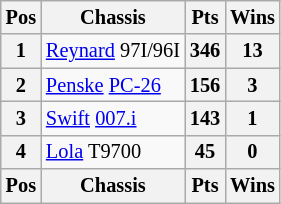<table class="wikitable" style="font-size: 85%;; text-align:center;">
<tr valign="top">
<th valign="middle">Pos</th>
<th valign="middle">Chassis</th>
<th valign="middle">Pts</th>
<th valign="middle">Wins</th>
</tr>
<tr>
<th>1</th>
<td align="left"> <a href='#'>Reynard</a> 97I/96I</td>
<th>346</th>
<th>13</th>
</tr>
<tr>
<th>2</th>
<td align="left"> <a href='#'>Penske</a> <a href='#'>PC-26</a></td>
<th>156</th>
<th>3</th>
</tr>
<tr>
<th>3</th>
<td align="left"> <a href='#'>Swift</a> <a href='#'>007.i</a></td>
<th>143</th>
<th>1</th>
</tr>
<tr>
<th>4</th>
<td align="left"> <a href='#'>Lola</a> T9700</td>
<th>45</th>
<th>0</th>
</tr>
<tr>
<th valign="middle">Pos</th>
<th valign="middle">Chassis</th>
<th valign="middle">Pts</th>
<th valign="middle">Wins</th>
</tr>
</table>
